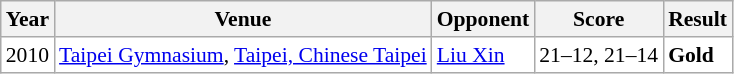<table class="sortable wikitable" style="font-size: 90%">
<tr>
<th>Year</th>
<th>Venue</th>
<th>Opponent</th>
<th>Score</th>
<th>Result</th>
</tr>
<tr style="background:white">
<td align="center">2010</td>
<td align="left"><a href='#'>Taipei Gymnasium</a>, <a href='#'>Taipei, Chinese Taipei</a></td>
<td align="left"> <a href='#'>Liu Xin</a></td>
<td align="left">21–12, 21–14</td>
<td style="text-align:left; background:white"> <strong>Gold</strong></td>
</tr>
</table>
